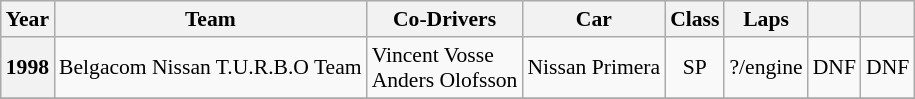<table class="wikitable" style="font-size:90%">
<tr>
<th>Year</th>
<th>Team</th>
<th>Co-Drivers</th>
<th>Car</th>
<th>Class</th>
<th>Laps</th>
<th></th>
<th></th>
</tr>
<tr style="text-align:center;">
<th>1998</th>
<td align="left" nowrap> Belgacom Nissan T.U.R.B.O Team</td>
<td align="left" nowrap> Vincent Vosse<br> Anders Olofsson</td>
<td align="left" nowrap>Nissan Primera</td>
<td>SP</td>
<td>?/engine</td>
<td>DNF</td>
<td>DNF</td>
</tr>
<tr style="text-align:center;">
</tr>
</table>
